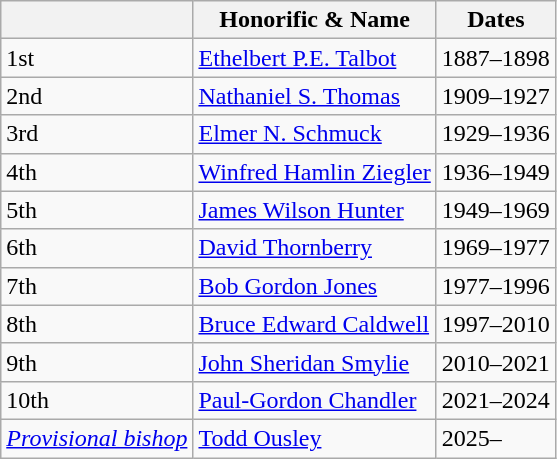<table class="wikitable">
<tr>
<th></th>
<th>Honorific & Name</th>
<th>Dates</th>
</tr>
<tr>
<td>1st</td>
<td><a href='#'>Ethelbert P.E. Talbot</a></td>
<td>1887–1898</td>
</tr>
<tr>
<td>2nd</td>
<td><a href='#'>Nathaniel S. Thomas</a></td>
<td>1909–1927</td>
</tr>
<tr>
<td>3rd</td>
<td><a href='#'>Elmer N. Schmuck</a></td>
<td>1929–1936</td>
</tr>
<tr>
<td>4th</td>
<td><a href='#'>Winfred Hamlin Ziegler</a></td>
<td>1936–1949</td>
</tr>
<tr>
<td>5th</td>
<td><a href='#'>James Wilson Hunter</a></td>
<td>1949–1969</td>
</tr>
<tr>
<td>6th</td>
<td><a href='#'>David Thornberry</a></td>
<td>1969–1977</td>
</tr>
<tr>
<td>7th</td>
<td><a href='#'>Bob Gordon Jones</a></td>
<td>1977–1996</td>
</tr>
<tr>
<td>8th</td>
<td><a href='#'>Bruce Edward Caldwell</a></td>
<td>1997–2010</td>
</tr>
<tr>
<td>9th</td>
<td><a href='#'>John Sheridan Smylie</a></td>
<td>2010–2021</td>
</tr>
<tr>
<td>10th</td>
<td><a href='#'>Paul-Gordon Chandler</a></td>
<td>2021–2024</td>
</tr>
<tr>
<td><em><a href='#'>Provisional bishop</a></em></td>
<td><a href='#'>Todd Ousley</a></td>
<td>2025–</td>
</tr>
</table>
